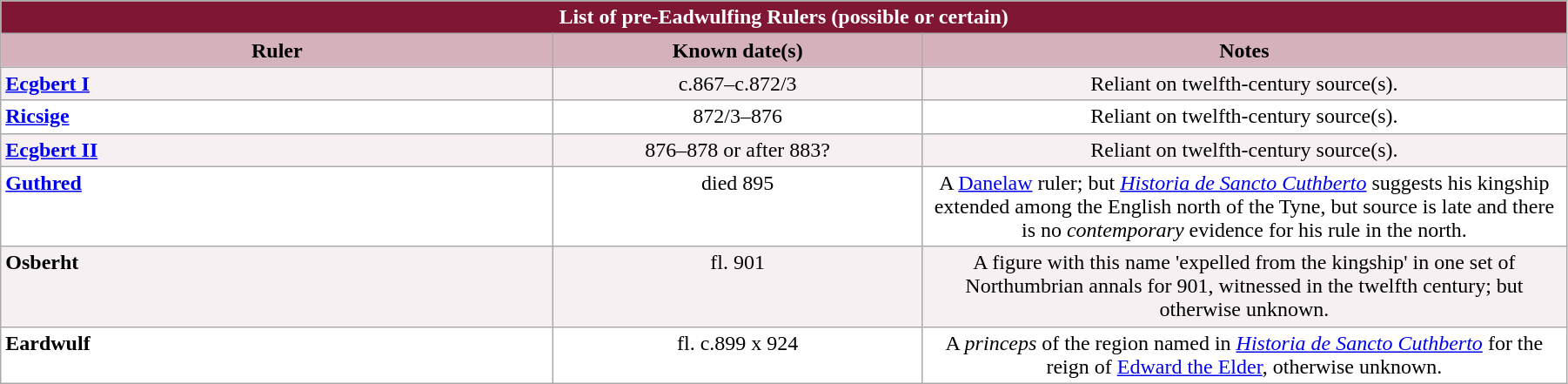<table class="wikitable" style="width:95%;" border="1" cellpadding="2">
<tr>
<th colspan="3" style="background-color: #7F1734; color: white;">List of pre-Eadwulfing Rulers (possible or certain)</th>
</tr>
<tr>
<th style="background-color: #D4B1BB; width: 30%;">Ruler</th>
<th style="background-color: #D4B1BB; width: 20%;">Known date(s)</th>
<th style="background-color: #D4B1BB; width: 35%;">Notes</th>
</tr>
<tr valign="top" style="background-color: #F7F0F2;">
<td><strong><a href='#'>Ecgbert I</a></strong></td>
<td style="text-align: center;">c.867–c.872/3</td>
<td style="text-align: center;">Reliant on twelfth-century source(s).</td>
</tr>
<tr valign="top" style="background-color: white;">
<td><strong><a href='#'>Ricsige</a> </strong></td>
<td style="text-align: center;">872/3–876</td>
<td style="text-align: center;">Reliant on twelfth-century source(s).</td>
</tr>
<tr valign="top" style="background-color: #F7F0F2;">
<td><strong><a href='#'>Ecgbert II</a></strong></td>
<td style="text-align: center;">876–878 or after 883?</td>
<td style="text-align: center;">Reliant on twelfth-century source(s).</td>
</tr>
<tr valign="top" style="background-color: white;">
<td><strong><a href='#'>Guthred</a></strong></td>
<td style="text-align: center;">died 895</td>
<td style="text-align: center;">A <a href='#'>Danelaw</a> ruler; but <em><a href='#'>Historia de Sancto Cuthberto</a></em> suggests his kingship extended among the English north of the Tyne, but source is late and there is no <em>contemporary</em> evidence for his rule in the north.</td>
</tr>
<tr valign="top" style="background-color: #F7F0F2;">
<td><strong>Osberht</strong></td>
<td style="text-align: center;">fl. 901</td>
<td style="text-align: center;">A figure with this name 'expelled from the kingship' in one set of Northumbrian annals for 901, witnessed in the twelfth century; but otherwise unknown.</td>
</tr>
<tr valign="top" style="background-color: white;">
<td><strong>Eardwulf</strong></td>
<td style="text-align: center;">fl. c.899 x 924</td>
<td style="text-align: center;">A <em>princeps</em> of the region named in <em><a href='#'>Historia de Sancto Cuthberto</a></em> for the reign of <a href='#'>Edward the Elder</a>, otherwise unknown.</td>
</tr>
</table>
